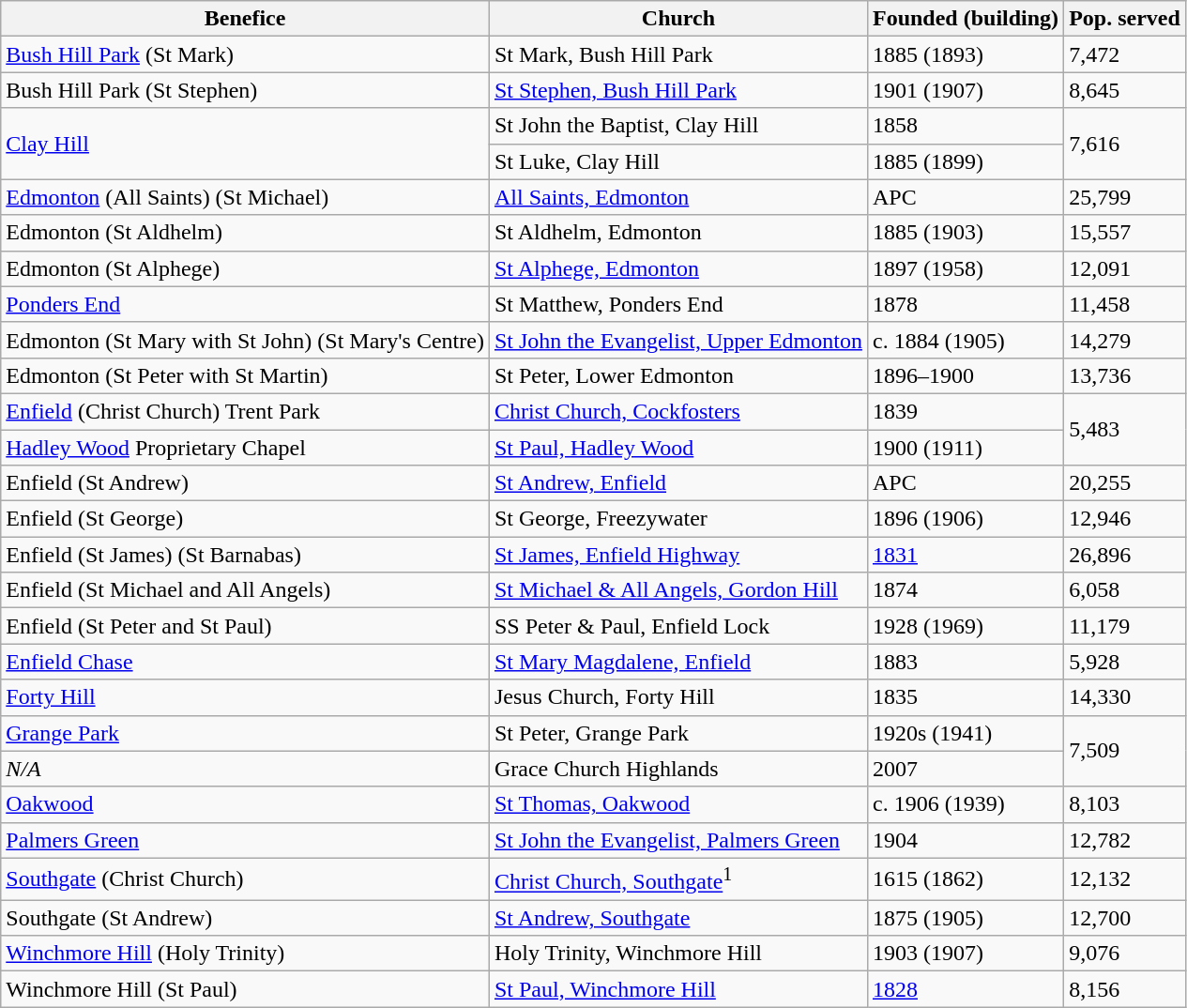<table class="wikitable">
<tr>
<th>Benefice</th>
<th>Church</th>
<th>Founded (building)</th>
<th>Pop. served</th>
</tr>
<tr>
<td><a href='#'>Bush Hill Park</a> (St Mark)</td>
<td>St Mark, Bush Hill Park</td>
<td>1885 (1893)</td>
<td>7,472</td>
</tr>
<tr>
<td>Bush Hill Park (St Stephen)</td>
<td><a href='#'>St Stephen, Bush Hill Park</a></td>
<td>1901 (1907)</td>
<td>8,645</td>
</tr>
<tr>
<td rowspan="2"><a href='#'>Clay Hill</a></td>
<td>St John the Baptist, Clay Hill</td>
<td>1858</td>
<td rowspan="2">7,616</td>
</tr>
<tr>
<td>St Luke, Clay Hill</td>
<td>1885 (1899)</td>
</tr>
<tr>
<td><a href='#'>Edmonton</a> (All Saints) (St Michael)</td>
<td><a href='#'>All Saints, Edmonton</a></td>
<td>APC</td>
<td>25,799</td>
</tr>
<tr>
<td>Edmonton (St Aldhelm)</td>
<td>St Aldhelm, Edmonton</td>
<td>1885 (1903)</td>
<td>15,557</td>
</tr>
<tr>
<td>Edmonton (St Alphege)</td>
<td><a href='#'>St Alphege, Edmonton</a></td>
<td>1897 (1958)</td>
<td>12,091</td>
</tr>
<tr>
<td><a href='#'>Ponders End</a></td>
<td>St Matthew, Ponders End</td>
<td>1878</td>
<td>11,458</td>
</tr>
<tr>
<td>Edmonton (St Mary with St John) (St Mary's Centre)</td>
<td><a href='#'>St John the Evangelist, Upper Edmonton</a></td>
<td>c. 1884 (1905)</td>
<td>14,279</td>
</tr>
<tr>
<td>Edmonton (St Peter with St Martin)</td>
<td>St Peter, Lower Edmonton</td>
<td>1896–1900</td>
<td>13,736</td>
</tr>
<tr>
<td><a href='#'>Enfield</a> (Christ Church) Trent Park</td>
<td><a href='#'>Christ Church, Cockfosters</a></td>
<td>1839</td>
<td rowspan="2">5,483</td>
</tr>
<tr>
<td><a href='#'>Hadley Wood</a> Proprietary Chapel</td>
<td><a href='#'>St Paul, Hadley Wood</a></td>
<td>1900 (1911)</td>
</tr>
<tr>
<td>Enfield (St Andrew)</td>
<td><a href='#'>St Andrew, Enfield</a></td>
<td>APC</td>
<td>20,255</td>
</tr>
<tr>
<td>Enfield (St George)</td>
<td>St George, Freezywater</td>
<td>1896 (1906)</td>
<td>12,946</td>
</tr>
<tr>
<td>Enfield (St James) (St Barnabas)</td>
<td><a href='#'>St James, Enfield Highway</a></td>
<td><a href='#'>1831</a></td>
<td>26,896</td>
</tr>
<tr>
<td>Enfield (St Michael and All Angels)</td>
<td><a href='#'>St Michael & All Angels, Gordon Hill</a></td>
<td>1874</td>
<td>6,058</td>
</tr>
<tr>
<td>Enfield (St Peter and St Paul)</td>
<td>SS Peter & Paul, Enfield Lock</td>
<td>1928 (1969)</td>
<td>11,179</td>
</tr>
<tr>
<td><a href='#'>Enfield Chase</a></td>
<td><a href='#'>St Mary Magdalene, Enfield</a></td>
<td>1883</td>
<td>5,928</td>
</tr>
<tr>
<td><a href='#'>Forty Hill</a></td>
<td>Jesus Church, Forty Hill</td>
<td>1835</td>
<td>14,330</td>
</tr>
<tr>
<td><a href='#'>Grange Park</a></td>
<td>St Peter, Grange Park</td>
<td>1920s (1941)</td>
<td rowspan="2">7,509</td>
</tr>
<tr>
<td><em>N/A</em></td>
<td>Grace Church Highlands</td>
<td>2007</td>
</tr>
<tr>
<td><a href='#'>Oakwood</a></td>
<td><a href='#'>St Thomas, Oakwood</a></td>
<td>c. 1906 (1939)</td>
<td>8,103</td>
</tr>
<tr>
<td><a href='#'>Palmers Green</a></td>
<td><a href='#'>St John the Evangelist, Palmers Green</a></td>
<td>1904</td>
<td>12,782</td>
</tr>
<tr>
<td><a href='#'>Southgate</a> (Christ Church)</td>
<td><a href='#'>Christ Church, Southgate</a><sup>1</sup></td>
<td>1615 (1862)</td>
<td>12,132</td>
</tr>
<tr>
<td>Southgate (St Andrew)</td>
<td><a href='#'>St Andrew, Southgate</a></td>
<td>1875 (1905)</td>
<td>12,700</td>
</tr>
<tr>
<td><a href='#'>Winchmore Hill</a> (Holy Trinity)</td>
<td>Holy Trinity, Winchmore Hill</td>
<td>1903 (1907)</td>
<td>9,076</td>
</tr>
<tr>
<td>Winchmore Hill (St Paul)</td>
<td><a href='#'>St Paul, Winchmore Hill</a></td>
<td><a href='#'>1828</a></td>
<td>8,156</td>
</tr>
</table>
